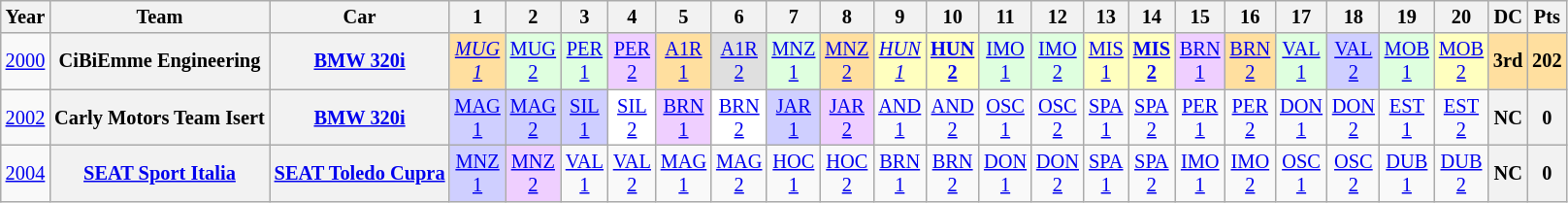<table class="wikitable" style="text-align:center; font-size:85%">
<tr>
<th>Year</th>
<th>Team</th>
<th>Car</th>
<th>1</th>
<th>2</th>
<th>3</th>
<th>4</th>
<th>5</th>
<th>6</th>
<th>7</th>
<th>8</th>
<th>9</th>
<th>10</th>
<th>11</th>
<th>12</th>
<th>13</th>
<th>14</th>
<th>15</th>
<th>16</th>
<th>17</th>
<th>18</th>
<th>19</th>
<th>20</th>
<th>DC</th>
<th>Pts</th>
</tr>
<tr>
<td><a href='#'>2000</a></td>
<th nowrap>CiBiEmme Engineering</th>
<th nowrap><a href='#'>BMW 320i</a></th>
<td style="background:#FFDF9F;"><em><a href='#'>MUG<br>1</a></em><br></td>
<td style="background:#DFFFDF;"><a href='#'>MUG<br>2</a><br></td>
<td style="background:#DFFFDF;"><a href='#'>PER<br>1</a><br></td>
<td style="background:#EFCFFF;"><a href='#'>PER<br>2</a><br></td>
<td style="background:#FFDF9F;"><a href='#'>A1R<br>1</a><br></td>
<td style="background:#DFDFDF;"><a href='#'>A1R<br>2</a><br></td>
<td style="background:#DFFFDF;"><a href='#'>MNZ<br>1</a><br></td>
<td style="background:#FFDF9F;"><a href='#'>MNZ<br>2</a><br></td>
<td style="background:#FFFFBF;"><em><a href='#'>HUN<br>1</a></em><br></td>
<td style="background:#FFFFBF;"><strong><a href='#'>HUN<br>2</a></strong><br></td>
<td style="background:#DFFFDF;"><a href='#'>IMO<br>1</a><br></td>
<td style="background:#DFFFDF;"><a href='#'>IMO<br>2</a><br></td>
<td style="background:#FFFFBF;"><a href='#'>MIS<br>1</a><br></td>
<td style="background:#FFFFBF;"><strong><a href='#'>MIS<br>2</a></strong><br></td>
<td style="background:#EFCFFF;"><a href='#'>BRN<br>1</a><br></td>
<td style="background:#FFDF9F;"><a href='#'>BRN<br>2</a><br></td>
<td style="background:#DFFFDF;"><a href='#'>VAL<br>1</a><br></td>
<td style="background:#CFCFFF;"><a href='#'>VAL<br>2</a><br></td>
<td style="background:#DFFFDF;"><a href='#'>MOB<br>1</a><br></td>
<td style="background:#FFFFBF;"><a href='#'>MOB<br>2</a><br></td>
<th style="background:#FFDF9F;">3rd</th>
<th style="background:#FFDF9F;">202</th>
</tr>
<tr>
<td><a href='#'>2002</a></td>
<th nowrap>Carly Motors Team Isert</th>
<th nowrap><a href='#'>BMW 320i</a></th>
<td style="background:#CFCFFF;"><a href='#'>MAG<br>1</a><br></td>
<td style="background:#CFCFFF;"><a href='#'>MAG<br>2</a><br></td>
<td style="background:#CFCFFF;"><a href='#'>SIL<br>1</a><br></td>
<td style="background:#FFFFFF;"><a href='#'>SIL<br>2</a><br></td>
<td style="background:#EFCFFF;"><a href='#'>BRN<br>1</a><br></td>
<td style="background:#FFFFFF;"><a href='#'>BRN<br>2</a><br></td>
<td style="background:#CFCFFF;"><a href='#'>JAR<br>1</a><br></td>
<td style="background:#EFCFFF;"><a href='#'>JAR<br>2</a><br></td>
<td><a href='#'>AND<br>1</a></td>
<td><a href='#'>AND<br>2</a></td>
<td><a href='#'>OSC<br>1</a></td>
<td><a href='#'>OSC<br>2</a></td>
<td><a href='#'>SPA<br>1</a></td>
<td><a href='#'>SPA<br>2</a></td>
<td><a href='#'>PER<br>1</a></td>
<td><a href='#'>PER<br>2</a></td>
<td><a href='#'>DON<br>1</a></td>
<td><a href='#'>DON<br>2</a></td>
<td><a href='#'>EST<br>1</a></td>
<td><a href='#'>EST<br>2</a></td>
<th>NC</th>
<th>0</th>
</tr>
<tr>
<td><a href='#'>2004</a></td>
<th nowrap><a href='#'>SEAT Sport Italia</a></th>
<th nowrap><a href='#'>SEAT Toledo Cupra</a></th>
<td style="background:#CFCFFF;"><a href='#'>MNZ<br>1</a><br></td>
<td style="background:#EFCFFF;"><a href='#'>MNZ<br>2</a><br></td>
<td><a href='#'>VAL<br>1</a></td>
<td><a href='#'>VAL<br>2</a></td>
<td><a href='#'>MAG<br>1</a></td>
<td><a href='#'>MAG<br>2</a></td>
<td><a href='#'>HOC<br>1</a></td>
<td><a href='#'>HOC<br>2</a></td>
<td><a href='#'>BRN<br>1</a></td>
<td><a href='#'>BRN<br>2</a></td>
<td><a href='#'>DON<br>1</a></td>
<td><a href='#'>DON<br>2</a></td>
<td><a href='#'>SPA<br>1</a></td>
<td><a href='#'>SPA<br>2</a></td>
<td><a href='#'>IMO<br>1</a></td>
<td><a href='#'>IMO<br>2</a></td>
<td><a href='#'>OSC<br>1</a></td>
<td><a href='#'>OSC<br>2</a></td>
<td><a href='#'>DUB<br>1</a></td>
<td><a href='#'>DUB<br>2</a></td>
<th>NC</th>
<th>0</th>
</tr>
</table>
